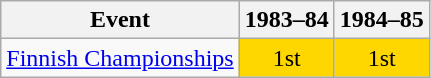<table class="wikitable" style="text-align:center">
<tr>
<th>Event</th>
<th>1983–84</th>
<th>1984–85</th>
</tr>
<tr>
<td align=left><a href='#'>Finnish Championships</a></td>
<td bgcolor=gold>1st</td>
<td bgcolor=gold>1st</td>
</tr>
</table>
